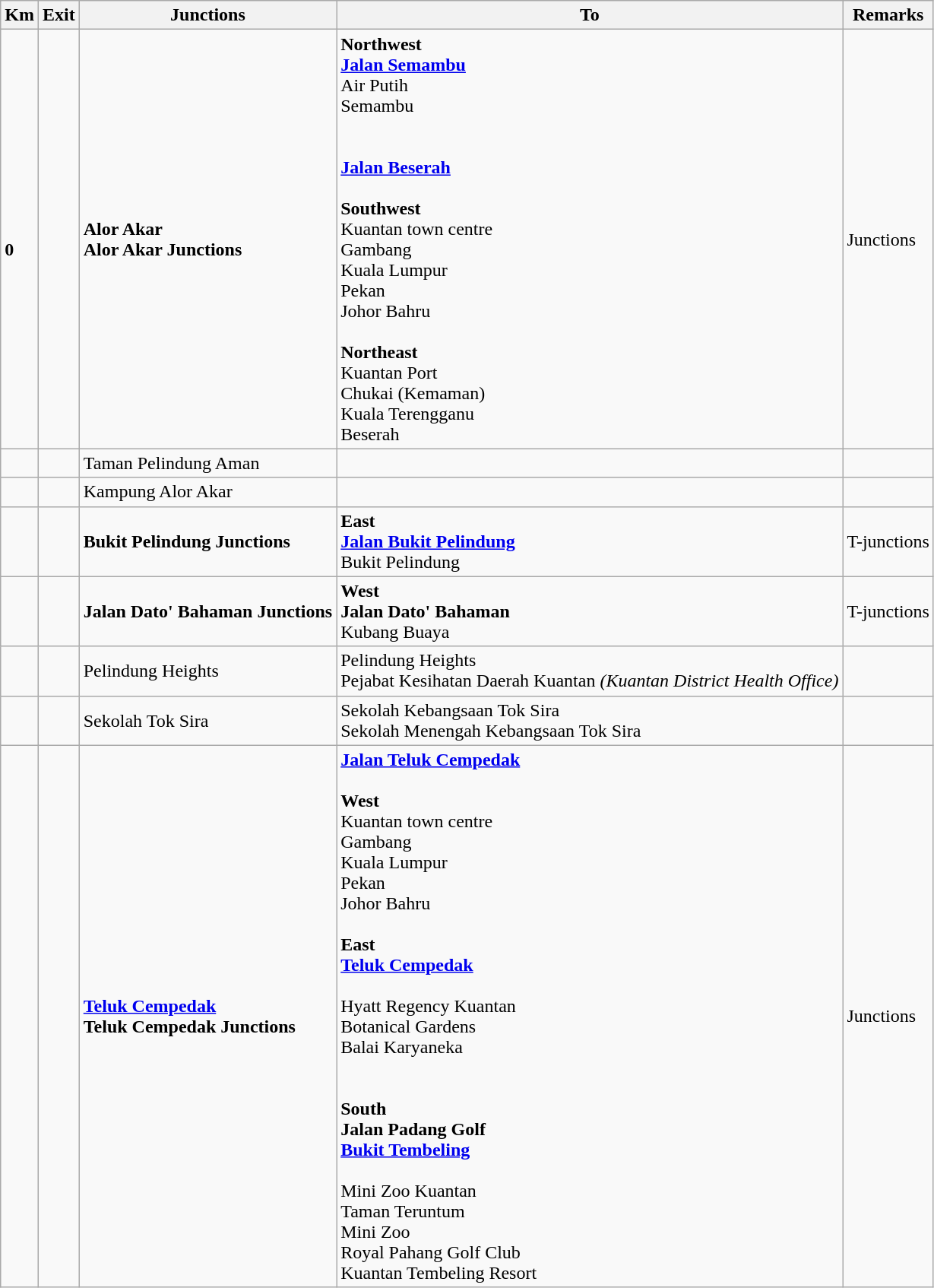<table class="wikitable">
<tr>
<th>Km</th>
<th>Exit</th>
<th>Junctions</th>
<th>To</th>
<th>Remarks</th>
</tr>
<tr>
<td><br><strong>0</strong></td>
<td></td>
<td><strong>Alor Akar</strong><br><strong>Alor Akar Junctions</strong></td>
<td><strong>Northwest</strong><br> <strong><a href='#'>Jalan Semambu</a></strong><br>Air Putih<br>Semambu<br><br><br> <strong><a href='#'>Jalan Beserah</a></strong><br><br><strong>Southwest</strong><br> Kuantan town centre<br> Gambang<br> Kuala Lumpur<br>  Pekan<br>  Johor Bahru<br><br><strong>Northeast</strong><br> Kuantan Port <br>  Chukai (Kemaman)<br>  Kuala Terengganu<br> Beserah </td>
<td>Junctions</td>
</tr>
<tr>
<td></td>
<td></td>
<td>Taman Pelindung Aman</td>
<td></td>
<td></td>
</tr>
<tr>
<td></td>
<td></td>
<td>Kampung Alor Akar</td>
<td></td>
<td></td>
</tr>
<tr>
<td></td>
<td></td>
<td><strong>Bukit Pelindung Junctions</strong></td>
<td><strong>East</strong><br> <strong><a href='#'>Jalan Bukit Pelindung</a></strong><br>Bukit Pelindung</td>
<td>T-junctions</td>
</tr>
<tr>
<td></td>
<td></td>
<td><strong>Jalan Dato' Bahaman Junctions</strong></td>
<td><strong>West</strong><br><strong>Jalan Dato' Bahaman</strong><br>Kubang Buaya</td>
<td>T-junctions</td>
</tr>
<tr>
<td></td>
<td></td>
<td>Pelindung Heights</td>
<td>Pelindung Heights<br>Pejabat Kesihatan Daerah Kuantan <em>(Kuantan District Health Office)</em></td>
<td></td>
</tr>
<tr>
<td></td>
<td></td>
<td>Sekolah Tok Sira</td>
<td>Sekolah Kebangsaan Tok Sira<br>Sekolah Menengah Kebangsaan Tok Sira</td>
<td></td>
</tr>
<tr>
<td></td>
<td></td>
<td><strong><a href='#'>Teluk Cempedak</a></strong><br><strong>Teluk Cempedak Junctions</strong></td>
<td> <strong><a href='#'>Jalan Teluk Cempedak</a></strong><br><br><strong>West</strong><br> Kuantan town centre<br> Gambang<br> Kuala Lumpur<br>  Pekan<br>  Johor Bahru<br><br><strong>East</strong><br> <strong><a href='#'>Teluk Cempedak</a></strong> <br>        <br>Hyatt Regency Kuantan<br>Botanical Gardens<br>Balai Karyaneka<br><br><br><strong>South</strong><br><strong>Jalan Padang Golf</strong><br><strong><a href='#'>Bukit Tembeling</a></strong><br>       <br>Mini Zoo Kuantan<br>Taman Teruntum<br>Mini Zoo<br>Royal Pahang Golf Club<br>Kuantan Tembeling Resort</td>
<td>Junctions</td>
</tr>
</table>
